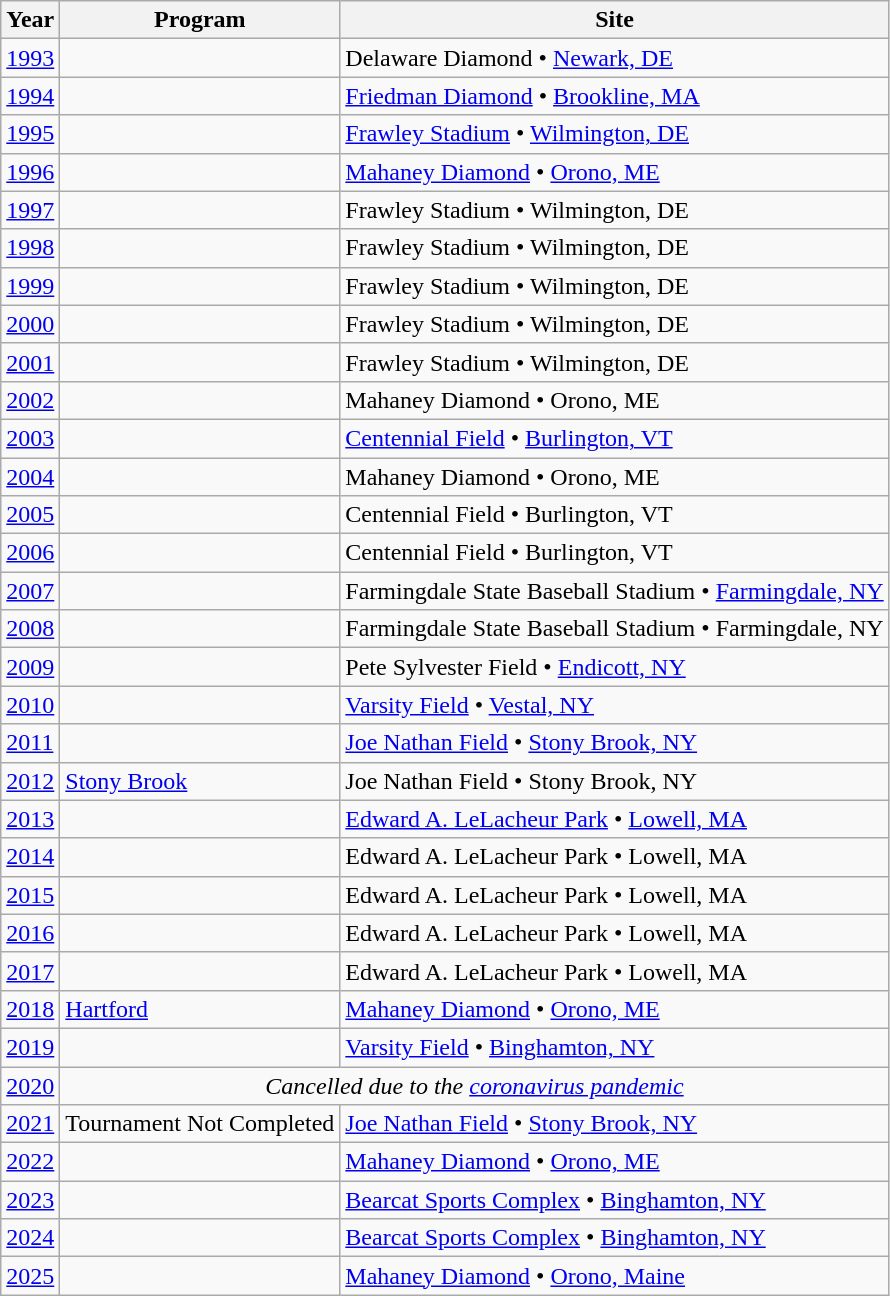<table class="wikitable">
<tr>
<th>Year</th>
<th>Program</th>
<th>Site</th>
</tr>
<tr>
<td><a href='#'>1993</a></td>
<td></td>
<td>Delaware Diamond • <a href='#'>Newark, DE</a></td>
</tr>
<tr>
<td><a href='#'>1994</a></td>
<td></td>
<td><a href='#'>Friedman Diamond</a> • <a href='#'>Brookline, MA</a></td>
</tr>
<tr>
<td><a href='#'>1995</a></td>
<td></td>
<td><a href='#'>Frawley Stadium</a> • <a href='#'>Wilmington, DE</a></td>
</tr>
<tr>
<td><a href='#'>1996</a></td>
<td></td>
<td><a href='#'>Mahaney Diamond</a> • <a href='#'>Orono, ME</a></td>
</tr>
<tr>
<td><a href='#'>1997</a></td>
<td></td>
<td>Frawley Stadium • Wilmington, DE</td>
</tr>
<tr>
<td><a href='#'>1998</a></td>
<td></td>
<td>Frawley Stadium • Wilmington, DE</td>
</tr>
<tr>
<td><a href='#'>1999</a></td>
<td></td>
<td>Frawley Stadium • Wilmington, DE</td>
</tr>
<tr>
<td><a href='#'>2000</a></td>
<td></td>
<td>Frawley Stadium • Wilmington, DE</td>
</tr>
<tr>
<td><a href='#'>2001</a></td>
<td></td>
<td>Frawley Stadium • Wilmington, DE</td>
</tr>
<tr>
<td><a href='#'>2002</a></td>
<td></td>
<td>Mahaney Diamond • Orono, ME</td>
</tr>
<tr>
<td><a href='#'>2003</a></td>
<td></td>
<td><a href='#'>Centennial Field</a> • <a href='#'>Burlington, VT</a></td>
</tr>
<tr>
<td><a href='#'>2004</a></td>
<td></td>
<td>Mahaney Diamond • Orono, ME</td>
</tr>
<tr>
<td><a href='#'>2005</a></td>
<td></td>
<td>Centennial Field • Burlington, VT</td>
</tr>
<tr>
<td><a href='#'>2006</a></td>
<td></td>
<td>Centennial Field • Burlington, VT</td>
</tr>
<tr>
<td><a href='#'>2007</a></td>
<td></td>
<td>Farmingdale State Baseball Stadium • <a href='#'>Farmingdale, NY</a></td>
</tr>
<tr>
<td><a href='#'>2008</a></td>
<td></td>
<td>Farmingdale State Baseball Stadium • Farmingdale, NY</td>
</tr>
<tr>
<td><a href='#'>2009</a></td>
<td></td>
<td>Pete Sylvester Field • <a href='#'>Endicott, NY</a></td>
</tr>
<tr>
<td><a href='#'>2010</a></td>
<td></td>
<td><a href='#'>Varsity Field</a> • <a href='#'>Vestal, NY</a></td>
</tr>
<tr>
<td><a href='#'>2011</a></td>
<td></td>
<td><a href='#'>Joe Nathan Field</a> • <a href='#'>Stony Brook, NY</a></td>
</tr>
<tr>
<td><a href='#'>2012</a></td>
<td><a href='#'>Stony Brook</a></td>
<td>Joe Nathan Field • Stony Brook, NY</td>
</tr>
<tr>
<td><a href='#'>2013</a></td>
<td></td>
<td><a href='#'>Edward A. LeLacheur Park</a> • <a href='#'>Lowell, MA</a></td>
</tr>
<tr>
<td><a href='#'>2014</a></td>
<td></td>
<td>Edward A. LeLacheur Park • Lowell, MA</td>
</tr>
<tr>
<td><a href='#'>2015</a></td>
<td></td>
<td>Edward A. LeLacheur Park • Lowell, MA</td>
</tr>
<tr>
<td><a href='#'>2016</a></td>
<td></td>
<td>Edward A. LeLacheur Park • Lowell, MA</td>
</tr>
<tr>
<td><a href='#'>2017</a></td>
<td></td>
<td>Edward A. LeLacheur Park • Lowell, MA</td>
</tr>
<tr>
<td><a href='#'>2018</a></td>
<td><a href='#'>Hartford</a></td>
<td><a href='#'>Mahaney Diamond</a> • <a href='#'>Orono, ME</a></td>
</tr>
<tr>
<td><a href='#'>2019</a></td>
<td></td>
<td><a href='#'>Varsity Field</a> • <a href='#'>Binghamton, NY</a></td>
</tr>
<tr>
<td><a href='#'>2020</a></td>
<td colspan="3" align=center><em>Cancelled due to the <a href='#'>coronavirus pandemic</a></em></td>
</tr>
<tr>
<td><a href='#'>2021</a></td>
<td>Tournament Not Completed</td>
<td><a href='#'>Joe Nathan Field</a> • <a href='#'>Stony Brook, NY</a></td>
</tr>
<tr>
<td><a href='#'>2022</a></td>
<td></td>
<td><a href='#'>Mahaney Diamond</a> • <a href='#'>Orono, ME</a></td>
</tr>
<tr>
<td><a href='#'>2023</a></td>
<td></td>
<td><a href='#'>Bearcat Sports Complex</a> • <a href='#'>Binghamton, NY</a></td>
</tr>
<tr>
<td><a href='#'>2024</a></td>
<td></td>
<td><a href='#'>Bearcat Sports Complex</a> • <a href='#'>Binghamton, NY</a></td>
</tr>
<tr>
<td><a href='#'>2025</a></td>
<td></td>
<td><a href='#'>Mahaney Diamond</a> • <a href='#'>Orono, Maine</a></td>
</tr>
</table>
